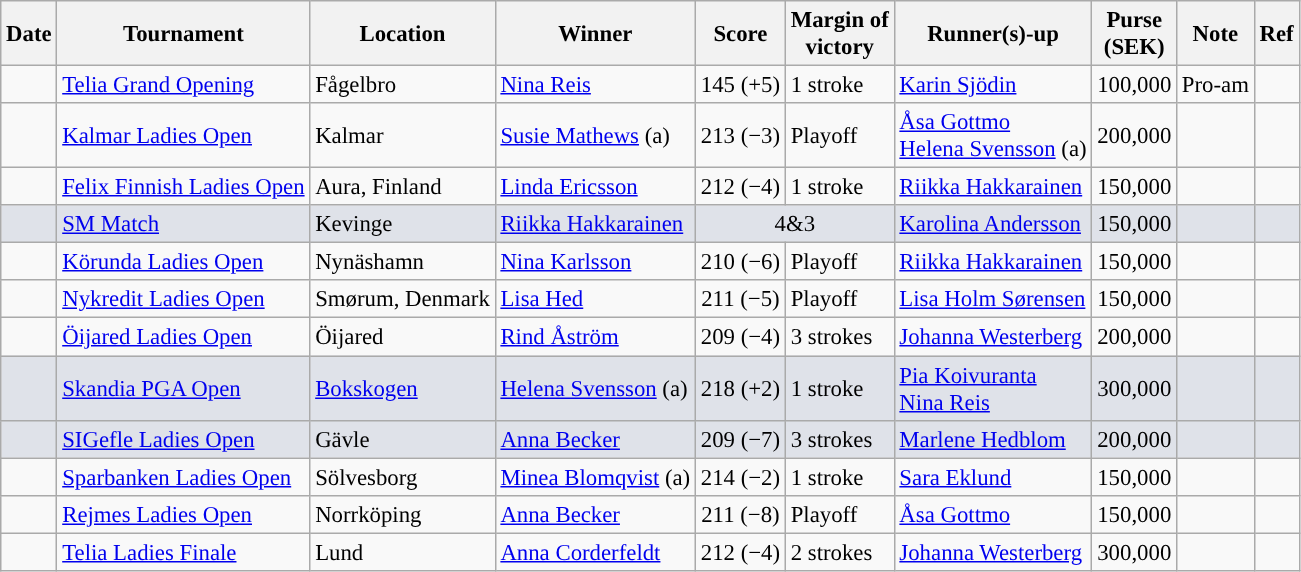<table class="wikitable" style="font-size:95%;">
<tr>
<th>Date</th>
<th>Tournament</th>
<th>Location</th>
<th>Winner</th>
<th>Score</th>
<th>Margin of<br>victory</th>
<th>Runner(s)-up</th>
<th>Purse<br>(SEK)</th>
<th>Note</th>
<th>Ref</th>
</tr>
<tr>
<td></td>
<td><a href='#'>Telia Grand Opening</a></td>
<td>Fågelbro</td>
<td> <a href='#'>Nina Reis</a></td>
<td align=center>145 (+5)</td>
<td>1 stroke</td>
<td> <a href='#'>Karin Sjödin</a></td>
<td align=right>100,000</td>
<td>Pro-am</td>
<td></td>
</tr>
<tr>
<td></td>
<td><a href='#'>Kalmar Ladies Open</a></td>
<td>Kalmar</td>
<td> <a href='#'>Susie Mathews</a> (a)</td>
<td align=center>213 (−3)</td>
<td>Playoff</td>
<td> <a href='#'>Åsa Gottmo</a><br> <a href='#'>Helena Svensson</a> (a)</td>
<td align=right>200,000</td>
<td></td>
<td></td>
</tr>
<tr>
<td></td>
<td><a href='#'>Felix Finnish Ladies Open</a></td>
<td>Aura, Finland</td>
<td> <a href='#'>Linda Ericsson</a></td>
<td align=center>212 (−4)</td>
<td>1 stroke</td>
<td> <a href='#'>Riikka Hakkarainen</a></td>
<td align=right>150,000</td>
<td></td>
<td></td>
</tr>
<tr style="background:#dfe2e9;">
<td></td>
<td><a href='#'>SM Match</a></td>
<td>Kevinge</td>
<td> <a href='#'>Riikka Hakkarainen</a></td>
<td colspan=2 align=center>4&3</td>
<td> <a href='#'>Karolina Andersson</a></td>
<td align=right>150,000</td>
<td></td>
<td></td>
</tr>
<tr>
<td></td>
<td><a href='#'>Körunda Ladies Open</a></td>
<td>Nynäshamn</td>
<td> <a href='#'>Nina Karlsson</a></td>
<td align=center>210 (−6)</td>
<td>Playoff</td>
<td> <a href='#'>Riikka Hakkarainen</a></td>
<td align=right>150,000</td>
<td></td>
<td></td>
</tr>
<tr>
<td></td>
<td><a href='#'>Nykredit Ladies Open</a></td>
<td>Smørum, Denmark</td>
<td> <a href='#'>Lisa Hed</a></td>
<td align=center>211 (−5)</td>
<td>Playoff</td>
<td> <a href='#'>Lisa Holm Sørensen</a></td>
<td align=right>150,000</td>
<td></td>
<td></td>
</tr>
<tr>
<td></td>
<td><a href='#'>Öijared Ladies Open</a></td>
<td>Öijared</td>
<td> <a href='#'>Rind Åström</a></td>
<td align=center>209 (−4)</td>
<td>3 strokes</td>
<td> <a href='#'>Johanna Westerberg</a></td>
<td align=right>200,000</td>
<td></td>
<td></td>
</tr>
<tr style="background:#dfe2e9;">
<td></td>
<td><a href='#'>Skandia PGA Open</a></td>
<td><a href='#'>Bokskogen</a></td>
<td> <a href='#'>Helena Svensson</a> (a)</td>
<td align=center>218 (+2)</td>
<td>1 stroke</td>
<td> <a href='#'>Pia Koivuranta</a><br> <a href='#'>Nina Reis</a></td>
<td align=right>300,000</td>
<td></td>
<td></td>
</tr>
<tr style="background:#dfe2e9;">
<td></td>
<td><a href='#'>SI</a><a href='#'>Gefle Ladies Open</a></td>
<td>Gävle</td>
<td> <a href='#'>Anna Becker</a></td>
<td align=center>209 (−7)</td>
<td>3 strokes</td>
<td> <a href='#'>Marlene Hedblom</a></td>
<td align=right>200,000</td>
<td></td>
<td></td>
</tr>
<tr>
<td></td>
<td><a href='#'>Sparbanken Ladies Open</a></td>
<td>Sölvesborg</td>
<td> <a href='#'>Minea Blomqvist</a> (a)</td>
<td align=center>214 (−2)</td>
<td>1 stroke</td>
<td> <a href='#'>Sara Eklund</a></td>
<td align=right>150,000</td>
<td></td>
<td></td>
</tr>
<tr>
<td></td>
<td><a href='#'>Rejmes Ladies Open</a></td>
<td>Norrköping</td>
<td> <a href='#'>Anna Becker</a></td>
<td align=center>211 (−8)</td>
<td>Playoff</td>
<td> <a href='#'>Åsa Gottmo</a></td>
<td align=right>150,000</td>
<td></td>
<td></td>
</tr>
<tr>
<td></td>
<td><a href='#'>Telia Ladies Finale</a></td>
<td>Lund</td>
<td> <a href='#'>Anna Corderfeldt</a></td>
<td align=center>212 (−4)</td>
<td>2 strokes</td>
<td> <a href='#'>Johanna Westerberg</a></td>
<td align=right>300,000</td>
<td></td>
<td></td>
</tr>
</table>
